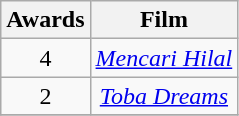<table class="wikitable">
<tr>
<th>Awards</th>
<th>Film</th>
</tr>
<tr>
<td style="text-align:center">4</td>
<td style="text-align:center"><em><a href='#'>Mencari Hilal</a></em></td>
</tr>
<tr>
<td style="text-align:center">2</td>
<td style="text-align:center"><em><a href='#'>Toba Dreams</a></em></td>
</tr>
<tr>
</tr>
</table>
